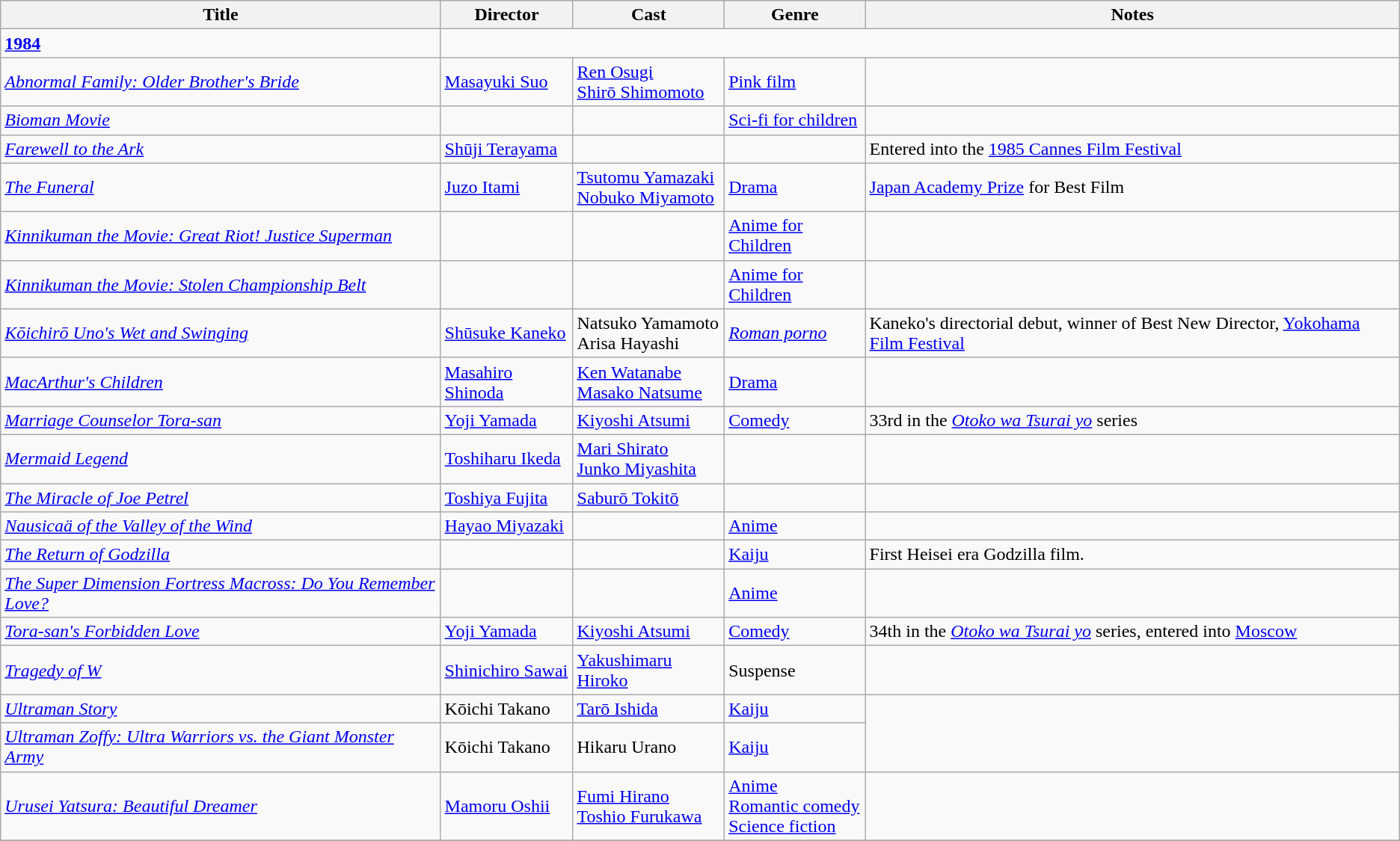<table class="wikitable">
<tr>
<th>Title</th>
<th>Director</th>
<th>Cast</th>
<th>Genre</th>
<th>Notes</th>
</tr>
<tr>
<td><strong><a href='#'>1984</a></strong></td>
</tr>
<tr>
<td><em><a href='#'>Abnormal Family: Older Brother's Bride</a></em></td>
<td><a href='#'>Masayuki Suo</a></td>
<td><a href='#'>Ren Osugi</a><br><a href='#'>Shirō Shimomoto</a></td>
<td><a href='#'>Pink film</a></td>
<td></td>
</tr>
<tr>
<td><em><a href='#'>Bioman Movie</a></em></td>
<td></td>
<td></td>
<td><a href='#'>Sci-fi for children</a></td>
<td></td>
</tr>
<tr>
<td><em><a href='#'>Farewell to the Ark</a></em></td>
<td><a href='#'>Shūji Terayama</a></td>
<td></td>
<td></td>
<td>Entered into the <a href='#'>1985 Cannes Film Festival</a></td>
</tr>
<tr>
<td><em><a href='#'>The Funeral</a></em></td>
<td><a href='#'>Juzo Itami</a></td>
<td><a href='#'>Tsutomu Yamazaki</a><br><a href='#'>Nobuko Miyamoto</a></td>
<td><a href='#'>Drama</a></td>
<td><a href='#'>Japan Academy Prize</a> for Best Film</td>
</tr>
<tr>
<td><em><a href='#'>Kinnikuman the Movie: Great Riot! Justice Superman</a></em></td>
<td></td>
<td></td>
<td><a href='#'>Anime for Children</a></td>
<td></td>
</tr>
<tr>
<td><em><a href='#'>Kinnikuman the Movie: Stolen Championship Belt</a></em></td>
<td></td>
<td></td>
<td><a href='#'>Anime for Children</a></td>
<td></td>
</tr>
<tr>
<td><em><a href='#'>Kōichirō Uno's Wet and Swinging</a></em></td>
<td><a href='#'>Shūsuke Kaneko</a></td>
<td>Natsuko Yamamoto<br>Arisa Hayashi</td>
<td><a href='#'><em>Roman porno</em></a></td>
<td>Kaneko's directorial debut, winner of Best New Director, <a href='#'>Yokohama Film Festival</a></td>
</tr>
<tr>
<td><em><a href='#'>MacArthur's Children</a></em></td>
<td><a href='#'>Masahiro Shinoda</a></td>
<td><a href='#'>Ken Watanabe</a><br><a href='#'>Masako Natsume</a></td>
<td><a href='#'>Drama</a></td>
<td></td>
</tr>
<tr>
<td><em><a href='#'>Marriage Counselor Tora-san</a></em></td>
<td><a href='#'>Yoji Yamada</a></td>
<td><a href='#'>Kiyoshi Atsumi</a></td>
<td><a href='#'>Comedy</a></td>
<td>33rd in the <em><a href='#'>Otoko wa Tsurai yo</a></em> series</td>
</tr>
<tr>
<td><em><a href='#'>Mermaid Legend</a></em></td>
<td><a href='#'>Toshiharu Ikeda</a></td>
<td><a href='#'>Mari Shirato</a><br><a href='#'>Junko Miyashita</a></td>
<td></td>
<td></td>
</tr>
<tr>
<td><em><a href='#'>The Miracle of Joe Petrel</a></em></td>
<td><a href='#'>Toshiya Fujita</a></td>
<td><a href='#'>Saburō Tokitō</a></td>
<td></td>
<td></td>
</tr>
<tr>
<td><em><a href='#'>Nausicaä of the Valley of the Wind</a></em></td>
<td><a href='#'>Hayao Miyazaki</a></td>
<td></td>
<td><a href='#'>Anime</a></td>
<td></td>
</tr>
<tr>
<td><em><a href='#'>The Return of Godzilla</a></em></td>
<td></td>
<td></td>
<td><a href='#'>Kaiju</a></td>
<td>First Heisei era Godzilla film.</td>
</tr>
<tr>
<td><em><a href='#'>The Super Dimension Fortress Macross: Do You Remember Love?</a></em></td>
<td></td>
<td></td>
<td><a href='#'>Anime</a></td>
<td></td>
</tr>
<tr>
<td><em><a href='#'>Tora-san's Forbidden Love</a></em></td>
<td><a href='#'>Yoji Yamada</a></td>
<td><a href='#'>Kiyoshi Atsumi</a></td>
<td><a href='#'>Comedy</a></td>
<td>34th in the <em><a href='#'>Otoko wa Tsurai yo</a></em> series, entered into <a href='#'>Moscow</a></td>
</tr>
<tr>
<td><em><a href='#'>Tragedy of W</a></em></td>
<td><a href='#'>Shinichiro Sawai</a></td>
<td><a href='#'>Yakushimaru Hiroko</a></td>
<td>Suspense</td>
<td></td>
</tr>
<tr>
<td><em><a href='#'>Ultraman Story</a></em></td>
<td>Kōichi Takano</td>
<td><a href='#'>Tarō Ishida</a></td>
<td><a href='#'>Kaiju</a></td>
</tr>
<tr>
<td><em><a href='#'>Ultraman Zoffy: Ultra Warriors vs. the Giant Monster Army</a></em></td>
<td>Kōichi Takano</td>
<td>Hikaru Urano</td>
<td><a href='#'>Kaiju</a></td>
</tr>
<tr>
<td><em><a href='#'>Urusei Yatsura: Beautiful Dreamer</a></em></td>
<td><a href='#'>Mamoru Oshii</a></td>
<td><a href='#'>Fumi Hirano</a><br><a href='#'>Toshio Furukawa</a></td>
<td><a href='#'>Anime</a><br><a href='#'>Romantic comedy</a><br><a href='#'>Science fiction</a></td>
<td></td>
</tr>
<tr>
</tr>
</table>
